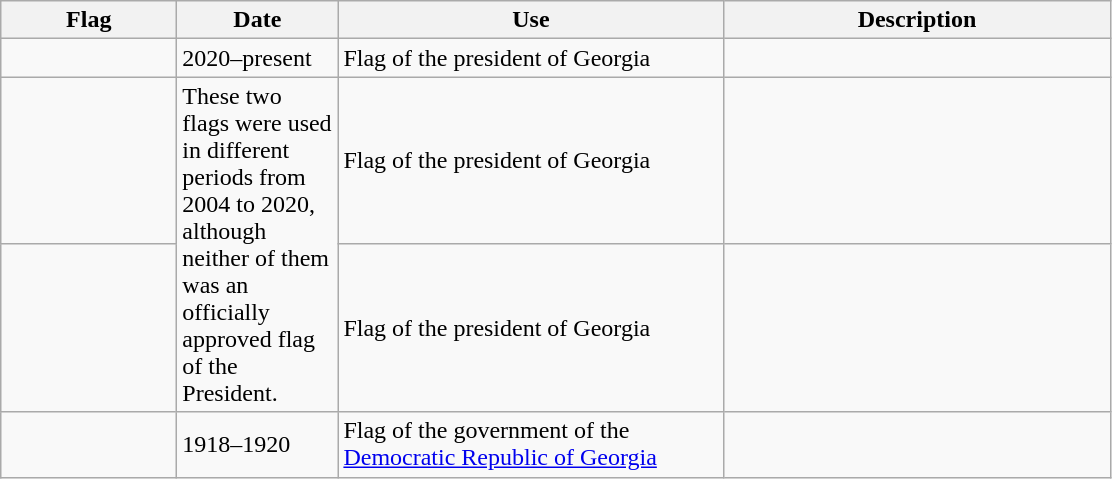<table class="wikitable">
<tr>
<th width="110">Flag</th>
<th width="100">Date</th>
<th width="250">Use</th>
<th width="250">Description</th>
</tr>
<tr>
<td></td>
<td>2020–present</td>
<td>Flag of the president of Georgia</td>
<td></td>
</tr>
<tr>
<td></td>
<td rowspan=2 style="width: 100px;">These two flags were used in different periods from 2004 to 2020, although neither of them was an officially approved flag of the President.</td>
<td>Flag of the president of Georgia</td>
<td></td>
</tr>
<tr>
<td></td>
<td>Flag of the president of Georgia</td>
<td></td>
</tr>
<tr>
<td></td>
<td>1918–1920</td>
<td>Flag of the government of the <a href='#'>Democratic Republic of Georgia</a></td>
<td></td>
</tr>
</table>
